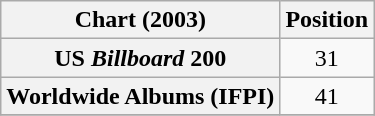<table class="wikitable plainrowheaders sortable">
<tr>
<th scope="col">Chart (2003)</th>
<th scope="col">Position</th>
</tr>
<tr>
<th scope="row">US <em>Billboard</em> 200</th>
<td style="text-align:center;">31</td>
</tr>
<tr>
<th scope="row">Worldwide Albums (IFPI)</th>
<td style="text-align:center;">41</td>
</tr>
<tr>
</tr>
</table>
